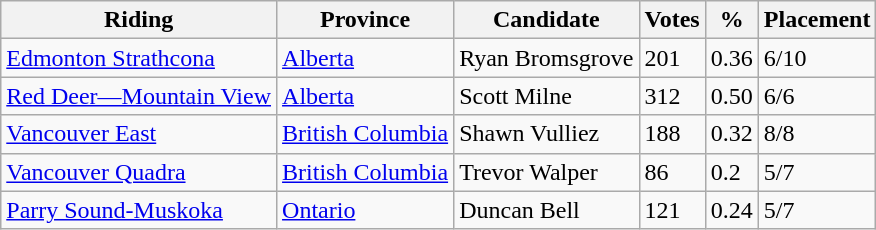<table class="wikitable">
<tr>
<th>Riding</th>
<th>Province</th>
<th>Candidate</th>
<th>Votes</th>
<th>%</th>
<th>Placement</th>
</tr>
<tr>
<td><a href='#'>Edmonton Strathcona</a></td>
<td><a href='#'>Alberta</a></td>
<td>Ryan Bromsgrove</td>
<td>201</td>
<td>0.36</td>
<td>6/10</td>
</tr>
<tr>
<td><a href='#'>Red Deer—Mountain View</a></td>
<td><a href='#'>Alberta</a></td>
<td>Scott Milne</td>
<td>312</td>
<td>0.50</td>
<td>6/6</td>
</tr>
<tr>
<td><a href='#'>Vancouver East</a></td>
<td><a href='#'>British Columbia</a></td>
<td>Shawn Vulliez</td>
<td>188</td>
<td>0.32</td>
<td>8/8</td>
</tr>
<tr>
<td><a href='#'>Vancouver Quadra</a></td>
<td><a href='#'>British Columbia</a></td>
<td>Trevor Walper</td>
<td>86</td>
<td>0.2</td>
<td>5/7</td>
</tr>
<tr>
<td><a href='#'>Parry Sound-Muskoka</a></td>
<td><a href='#'>Ontario</a></td>
<td>Duncan Bell</td>
<td>121</td>
<td>0.24</td>
<td>5/7</td>
</tr>
</table>
